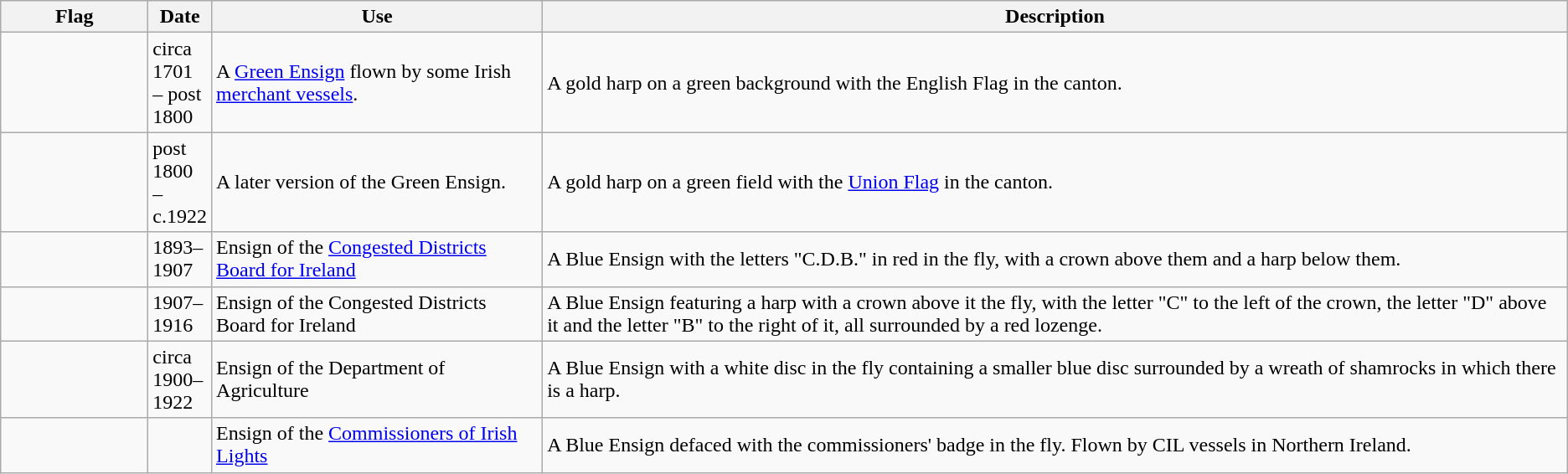<table class="wikitable">
<tr>
<th width=110>Flag</th>
<th width=30>Date</th>
<th>Use</th>
<th>Description</th>
</tr>
<tr>
<td></td>
<td>circa 1701 – post 1800</td>
<td>A <a href='#'>Green Ensign</a> flown by some Irish <a href='#'>merchant vessels</a>.</td>
<td>A gold harp on a green background with the English Flag in the canton.</td>
</tr>
<tr>
<td></td>
<td>post 1800 – c.1922</td>
<td>A later version of the Green Ensign.</td>
<td>A gold harp on a green field with the <a href='#'>Union Flag</a> in the canton.</td>
</tr>
<tr>
<td></td>
<td>1893–1907</td>
<td>Ensign of the <a href='#'>Congested Districts Board for Ireland</a></td>
<td>A Blue Ensign with the letters "C.D.B." in red in the fly, with a crown above them and a harp below them.</td>
</tr>
<tr>
<td></td>
<td>1907–1916</td>
<td>Ensign of the Congested Districts Board for Ireland</td>
<td>A Blue Ensign featuring a harp with a crown above it the fly, with the letter "C" to the left of the crown, the letter "D" above it and the letter "B" to the right of it, all surrounded by a red lozenge.</td>
</tr>
<tr>
<td></td>
<td>circa 1900–1922</td>
<td>Ensign of the Department of Agriculture</td>
<td>A Blue Ensign with a white disc in the fly containing a smaller blue disc surrounded by a wreath of shamrocks in which there is a harp.</td>
</tr>
<tr>
<td></td>
<td></td>
<td>Ensign of the <a href='#'>Commissioners of Irish Lights</a></td>
<td>A Blue Ensign defaced with the commissioners' badge in the fly. Flown by CIL vessels in Northern Ireland.</td>
</tr>
</table>
